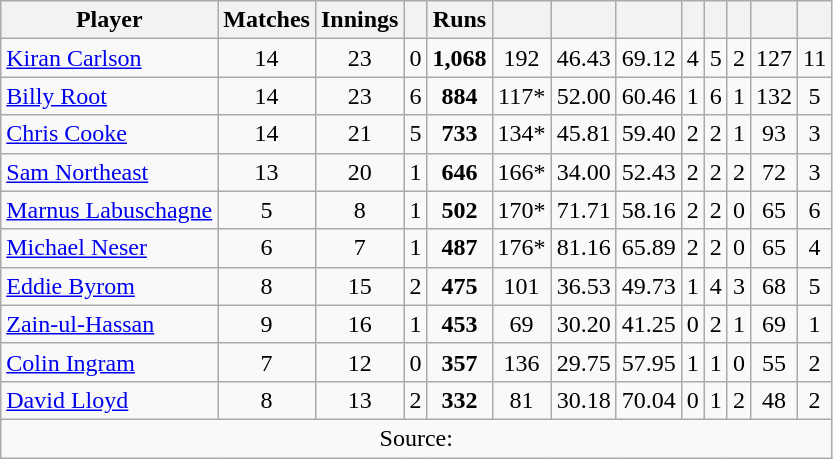<table class="wikitable" style="text-align:center">
<tr>
<th>Player</th>
<th>Matches</th>
<th>Innings</th>
<th></th>
<th>Runs</th>
<th></th>
<th></th>
<th></th>
<th></th>
<th></th>
<th></th>
<th></th>
<th></th>
</tr>
<tr>
<td align="left"><a href='#'>Kiran Carlson</a></td>
<td>14</td>
<td>23</td>
<td>0</td>
<td><strong>1,068</strong></td>
<td>192</td>
<td>46.43</td>
<td>69.12</td>
<td>4</td>
<td>5</td>
<td>2</td>
<td>127</td>
<td>11</td>
</tr>
<tr>
<td align="left"><a href='#'>Billy Root</a></td>
<td>14</td>
<td>23</td>
<td>6</td>
<td><strong>884</strong></td>
<td>117*</td>
<td>52.00</td>
<td>60.46</td>
<td>1</td>
<td>6</td>
<td>1</td>
<td>132</td>
<td>5</td>
</tr>
<tr>
<td align="left"><a href='#'>Chris Cooke</a></td>
<td>14</td>
<td>21</td>
<td>5</td>
<td><strong>733</strong></td>
<td>134*</td>
<td>45.81</td>
<td>59.40</td>
<td>2</td>
<td>2</td>
<td>1</td>
<td>93</td>
<td>3</td>
</tr>
<tr>
<td align="left"><a href='#'>Sam Northeast</a></td>
<td>13</td>
<td>20</td>
<td>1</td>
<td><strong>646</strong></td>
<td>166*</td>
<td>34.00</td>
<td>52.43</td>
<td>2</td>
<td>2</td>
<td>2</td>
<td>72</td>
<td>3</td>
</tr>
<tr>
<td align="left"><a href='#'>Marnus Labuschagne</a></td>
<td>5</td>
<td>8</td>
<td>1</td>
<td><strong>502</strong></td>
<td>170*</td>
<td>71.71</td>
<td>58.16</td>
<td>2</td>
<td>2</td>
<td>0</td>
<td>65</td>
<td>6</td>
</tr>
<tr>
<td align="left"><a href='#'>Michael Neser</a></td>
<td>6</td>
<td>7</td>
<td>1</td>
<td><strong>487</strong></td>
<td>176*</td>
<td>81.16</td>
<td>65.89</td>
<td>2</td>
<td>2</td>
<td>0</td>
<td>65</td>
<td>4</td>
</tr>
<tr>
<td align="left"><a href='#'>Eddie Byrom</a></td>
<td>8</td>
<td>15</td>
<td>2</td>
<td><strong>475</strong></td>
<td>101</td>
<td>36.53</td>
<td>49.73</td>
<td>1</td>
<td>4</td>
<td>3</td>
<td>68</td>
<td>5</td>
</tr>
<tr>
<td align="left"><a href='#'>Zain-ul-Hassan</a></td>
<td>9</td>
<td>16</td>
<td>1</td>
<td><strong>453</strong></td>
<td>69</td>
<td>30.20</td>
<td>41.25</td>
<td>0</td>
<td>2</td>
<td>1</td>
<td>69</td>
<td>1</td>
</tr>
<tr>
<td align="left"><a href='#'>Colin Ingram</a></td>
<td>7</td>
<td>12</td>
<td>0</td>
<td><strong>357</strong></td>
<td>136</td>
<td>29.75</td>
<td>57.95</td>
<td>1</td>
<td>1</td>
<td>0</td>
<td>55</td>
<td>2</td>
</tr>
<tr>
<td align="left"><a href='#'>David Lloyd</a></td>
<td>8</td>
<td>13</td>
<td>2</td>
<td><strong>332</strong></td>
<td>81</td>
<td>30.18</td>
<td>70.04</td>
<td>0</td>
<td>1</td>
<td>2</td>
<td>48</td>
<td>2</td>
</tr>
<tr>
<td colspan="13">Source: </td>
</tr>
</table>
